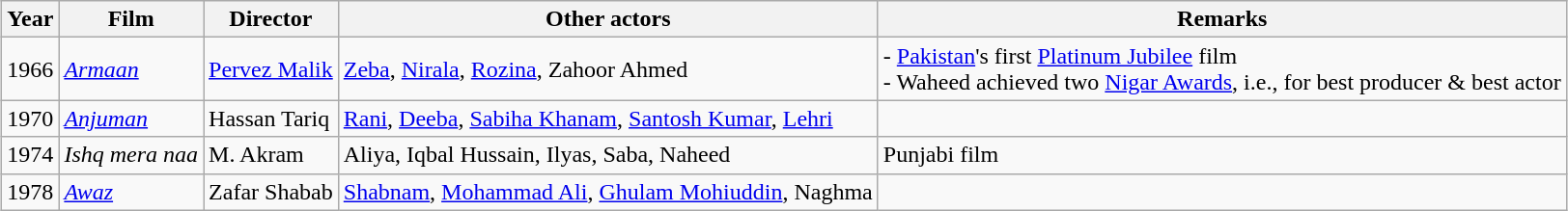<table class="wikitable sortable" style="margin-left:auto;margin-right:auto">
<tr>
<th>Year</th>
<th>Film</th>
<th>Director</th>
<th>Other actors</th>
<th>Remarks</th>
</tr>
<tr>
<td>1966</td>
<td><em><a href='#'>Armaan</a></em></td>
<td><a href='#'>Pervez Malik</a></td>
<td><a href='#'>Zeba</a>, <a href='#'>Nirala</a>, <a href='#'>Rozina</a>, Zahoor Ahmed</td>
<td>- <a href='#'>Pakistan</a>'s first <a href='#'>Platinum Jubilee</a> film<br>- Waheed achieved two <a href='#'>Nigar Awards</a>, i.e., for best producer & best actor</td>
</tr>
<tr>
<td>1970</td>
<td><em><a href='#'>Anjuman</a></em></td>
<td>Hassan Tariq</td>
<td><a href='#'>Rani</a>, <a href='#'>Deeba</a>, <a href='#'>Sabiha Khanam</a>, <a href='#'>Santosh Kumar</a>, <a href='#'>Lehri</a></td>
<td></td>
</tr>
<tr>
<td>1974</td>
<td><em>Ishq mera naa</em></td>
<td>M. Akram</td>
<td>Aliya, Iqbal Hussain, Ilyas, Saba, Naheed</td>
<td>Punjabi film</td>
</tr>
<tr>
<td>1978</td>
<td><em><a href='#'>Awaz</a></em></td>
<td>Zafar Shabab</td>
<td><a href='#'>Shabnam</a>, <a href='#'>Mohammad Ali</a>, <a href='#'>Ghulam Mohiuddin</a>, Naghma</td>
<td></td>
</tr>
</table>
